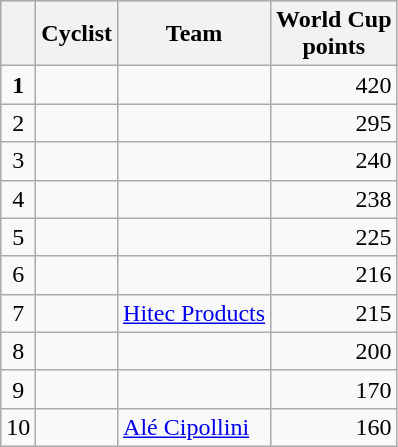<table class="wikitable">
<tr style="background:#ccccff;">
<th></th>
<th>Cyclist</th>
<th>Team</th>
<th>World Cup<br>points</th>
</tr>
<tr>
<td align=center><strong>1</strong></td>
<td> </td>
<td></td>
<td align=right>420</td>
</tr>
<tr>
<td align=center>2</td>
<td></td>
<td></td>
<td align=right>295</td>
</tr>
<tr>
<td align=center>3</td>
<td></td>
<td></td>
<td align=right>240</td>
</tr>
<tr>
<td align=center>4</td>
<td></td>
<td></td>
<td align=right>238</td>
</tr>
<tr>
<td align=center>5</td>
<td></td>
<td></td>
<td align=right>225</td>
</tr>
<tr>
<td align=center>6</td>
<td></td>
<td></td>
<td align=right>216</td>
</tr>
<tr>
<td align=center>7</td>
<td></td>
<td><a href='#'>Hitec Products</a></td>
<td align=right>215</td>
</tr>
<tr>
<td align=center>8</td>
<td></td>
<td></td>
<td align=right>200</td>
</tr>
<tr>
<td align=center>9</td>
<td></td>
<td></td>
<td align=right>170</td>
</tr>
<tr>
<td align=center>10</td>
<td></td>
<td><a href='#'>Alé Cipollini</a></td>
<td align=right>160</td>
</tr>
</table>
